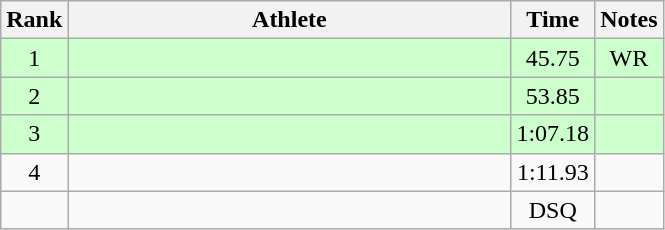<table class="wikitable" style="text-align:center">
<tr>
<th>Rank</th>
<th Style="width:18em">Athlete</th>
<th>Time</th>
<th>Notes</th>
</tr>
<tr style="background:#cfc">
<td>1</td>
<td style="text-align:left"></td>
<td>45.75</td>
<td>WR</td>
</tr>
<tr style="background:#cfc">
<td>2</td>
<td style="text-align:left"></td>
<td>53.85</td>
<td></td>
</tr>
<tr style="background:#cfc">
<td>3</td>
<td style="text-align:left"></td>
<td>1:07.18</td>
<td></td>
</tr>
<tr>
<td>4</td>
<td style="text-align:left"></td>
<td>1:11.93</td>
<td></td>
</tr>
<tr>
<td></td>
<td style="text-align:left"></td>
<td>DSQ</td>
<td></td>
</tr>
</table>
